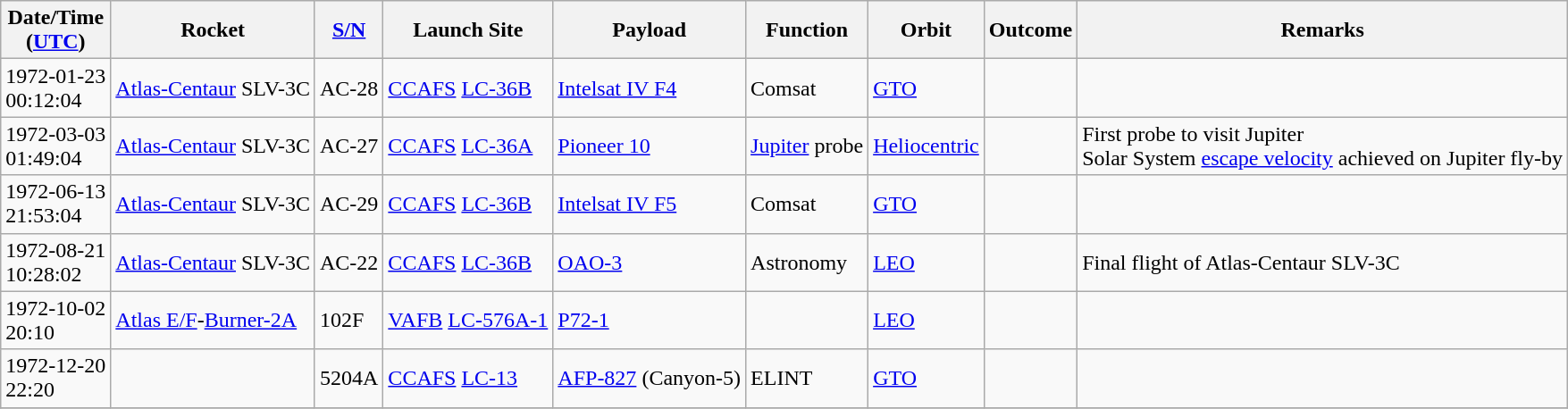<table class="wikitable" style="margin: 1em 1em 1em 0";>
<tr>
<th>Date/Time<br>(<a href='#'>UTC</a>)</th>
<th>Rocket</th>
<th><a href='#'>S/N</a></th>
<th>Launch Site</th>
<th>Payload</th>
<th>Function</th>
<th>Orbit</th>
<th>Outcome</th>
<th>Remarks</th>
</tr>
<tr>
<td>1972-01-23<br>00:12:04</td>
<td><a href='#'>Atlas-Centaur</a> SLV-3C</td>
<td>AC-28</td>
<td><a href='#'>CCAFS</a> <a href='#'>LC-36B</a></td>
<td><a href='#'>Intelsat IV F4</a></td>
<td>Comsat</td>
<td><a href='#'>GTO</a></td>
<td></td>
<td></td>
</tr>
<tr>
<td>1972-03-03<br>01:49:04</td>
<td><a href='#'>Atlas-Centaur</a> SLV-3C</td>
<td>AC-27</td>
<td><a href='#'>CCAFS</a> <a href='#'>LC-36A</a></td>
<td><a href='#'>Pioneer 10</a></td>
<td><a href='#'>Jupiter</a> probe</td>
<td><a href='#'>Heliocentric</a></td>
<td></td>
<td>First probe to visit Jupiter<br>Solar System <a href='#'>escape velocity</a> achieved on Jupiter fly-by</td>
</tr>
<tr>
<td>1972-06-13<br>21:53:04</td>
<td><a href='#'>Atlas-Centaur</a> SLV-3C</td>
<td>AC-29</td>
<td><a href='#'>CCAFS</a> <a href='#'>LC-36B</a></td>
<td><a href='#'>Intelsat IV F5</a></td>
<td>Comsat</td>
<td><a href='#'>GTO</a></td>
<td></td>
<td></td>
</tr>
<tr>
<td>1972-08-21<br>10:28:02</td>
<td><a href='#'>Atlas-Centaur</a> SLV-3C</td>
<td>AC-22</td>
<td><a href='#'>CCAFS</a> <a href='#'>LC-36B</a></td>
<td><a href='#'>OAO-3</a></td>
<td>Astronomy</td>
<td><a href='#'>LEO</a></td>
<td></td>
<td>Final flight of Atlas-Centaur SLV-3C</td>
</tr>
<tr>
<td>1972-10-02<br>20:10</td>
<td><a href='#'>Atlas E/F</a>-<a href='#'>Burner-2A</a></td>
<td>102F</td>
<td><a href='#'>VAFB</a> <a href='#'>LC-576A-1</a></td>
<td><a href='#'>P72-1</a></td>
<td></td>
<td><a href='#'>LEO</a></td>
<td></td>
<td></td>
</tr>
<tr>
<td>1972-12-20<br>22:20</td>
<td></td>
<td>5204A</td>
<td><a href='#'>CCAFS</a> <a href='#'>LC-13</a></td>
<td><a href='#'>AFP-827</a> (Canyon-5)</td>
<td>ELINT</td>
<td><a href='#'>GTO</a></td>
<td></td>
<td></td>
</tr>
<tr>
</tr>
</table>
